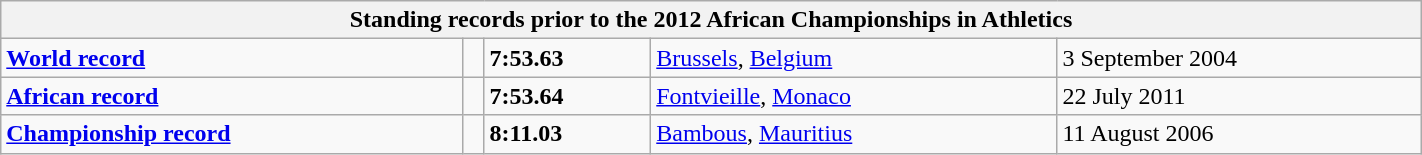<table class="wikitable" width=75%>
<tr>
<th colspan="5">Standing records prior to the 2012 African Championships in Athletics</th>
</tr>
<tr>
<td><strong><a href='#'>World record</a></strong></td>
<td></td>
<td><strong>7:53.63</strong></td>
<td><a href='#'>Brussels</a>, <a href='#'>Belgium</a></td>
<td>3 September 2004</td>
</tr>
<tr>
<td><strong><a href='#'>African record</a></strong></td>
<td></td>
<td><strong>7:53.64</strong></td>
<td><a href='#'>Fontvieille</a>, <a href='#'>Monaco</a></td>
<td>22 July 2011</td>
</tr>
<tr>
<td><strong><a href='#'>Championship record</a></strong></td>
<td></td>
<td><strong>8:11.03</strong></td>
<td><a href='#'>Bambous</a>, <a href='#'>Mauritius</a></td>
<td>11 August 2006</td>
</tr>
</table>
